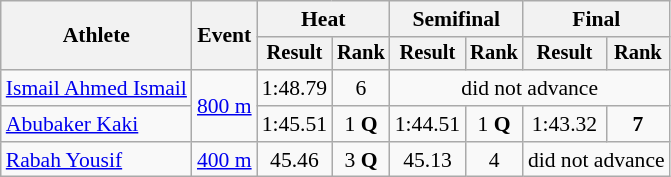<table class="wikitable" style="font-size:90%">
<tr>
<th rowspan="2">Athlete</th>
<th rowspan="2">Event</th>
<th colspan="2">Heat</th>
<th colspan="2">Semifinal</th>
<th colspan="2">Final</th>
</tr>
<tr style="font-size:95%">
<th>Result</th>
<th>Rank</th>
<th>Result</th>
<th>Rank</th>
<th>Result</th>
<th>Rank</th>
</tr>
<tr align=center>
<td align=left><a href='#'>Ismail Ahmed Ismail</a></td>
<td align=left rowspan=2><a href='#'>800 m</a></td>
<td>1:48.79</td>
<td>6</td>
<td colspan=4>did not advance</td>
</tr>
<tr align=center>
<td align=left><a href='#'>Abubaker Kaki</a></td>
<td>1:45.51</td>
<td>1 <strong>Q</strong></td>
<td>1:44.51</td>
<td>1 <strong>Q</strong></td>
<td>1:43.32</td>
<td><strong>7</strong></td>
</tr>
<tr align=center>
<td align=left><a href='#'>Rabah Yousif</a></td>
<td align=left><a href='#'>400 m</a></td>
<td>45.46</td>
<td>3 <strong>Q</strong></td>
<td>45.13</td>
<td>4</td>
<td colspan="2">did not advance</td>
</tr>
</table>
